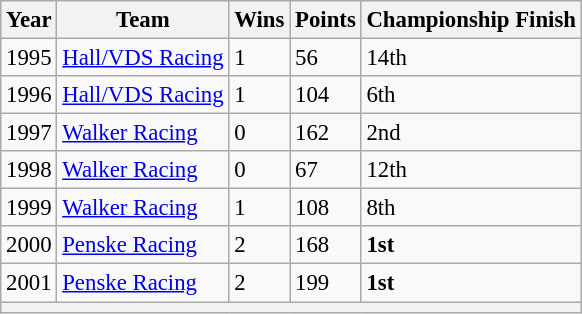<table class="wikitable" style="font-size: 95%;">
<tr>
<th>Year</th>
<th>Team</th>
<th>Wins</th>
<th>Points</th>
<th>Championship Finish</th>
</tr>
<tr>
<td>1995</td>
<td><a href='#'>Hall/VDS Racing</a></td>
<td>1</td>
<td>56</td>
<td>14th</td>
</tr>
<tr>
<td>1996</td>
<td><a href='#'>Hall/VDS Racing</a></td>
<td>1</td>
<td>104</td>
<td>6th</td>
</tr>
<tr>
<td>1997</td>
<td><a href='#'>Walker Racing</a></td>
<td>0</td>
<td>162</td>
<td>2nd</td>
</tr>
<tr>
<td>1998</td>
<td><a href='#'>Walker Racing</a></td>
<td>0</td>
<td>67</td>
<td>12th</td>
</tr>
<tr>
<td>1999</td>
<td><a href='#'>Walker Racing</a></td>
<td>1</td>
<td>108</td>
<td>8th</td>
</tr>
<tr>
<td>2000</td>
<td><a href='#'>Penske Racing</a></td>
<td>2</td>
<td>168</td>
<td><strong>1st</strong></td>
</tr>
<tr>
<td>2001</td>
<td><a href='#'>Penske Racing</a></td>
<td>2</td>
<td>199</td>
<td><strong>1st</strong></td>
</tr>
<tr>
<th colspan="5"></th>
</tr>
</table>
